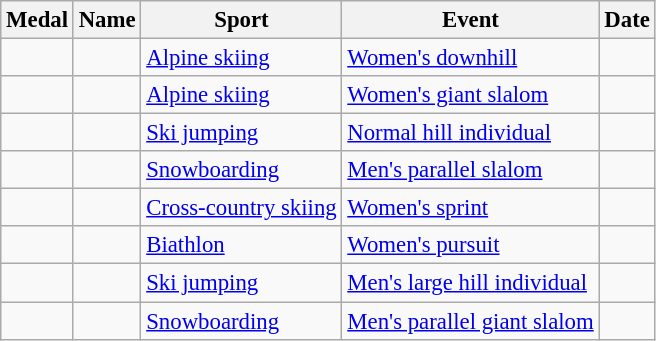<table class="wikitable sortable" style="font-size: 95%;">
<tr>
<th>Medal</th>
<th>Name</th>
<th>Sport</th>
<th>Event</th>
<th>Date</th>
</tr>
<tr>
<td></td>
<td></td>
<td><a href='#'>Alpine skiing</a></td>
<td><a href='#'>Women's downhill</a></td>
<td></td>
</tr>
<tr>
<td></td>
<td></td>
<td><a href='#'>Alpine skiing</a></td>
<td><a href='#'>Women's giant slalom</a></td>
<td></td>
</tr>
<tr>
<td></td>
<td></td>
<td><a href='#'>Ski jumping</a></td>
<td><a href='#'>Normal hill individual</a></td>
<td></td>
</tr>
<tr>
<td></td>
<td></td>
<td><a href='#'>Snowboarding</a></td>
<td><a href='#'>Men's parallel slalom</a></td>
<td></td>
</tr>
<tr>
<td></td>
<td></td>
<td><a href='#'>Cross-country skiing</a></td>
<td><a href='#'>Women's sprint</a></td>
<td></td>
</tr>
<tr>
<td></td>
<td></td>
<td><a href='#'>Biathlon</a></td>
<td><a href='#'>Women's pursuit</a></td>
<td></td>
</tr>
<tr>
<td></td>
<td></td>
<td><a href='#'>Ski jumping</a></td>
<td><a href='#'>Men's large hill individual</a></td>
<td></td>
</tr>
<tr>
<td></td>
<td></td>
<td><a href='#'>Snowboarding</a></td>
<td><a href='#'>Men's parallel giant slalom</a></td>
<td></td>
</tr>
</table>
